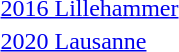<table>
<tr>
<td><a href='#'>2016 Lillehammer</a><br></td>
<td></td>
<td></td>
<td></td>
</tr>
<tr>
<td><a href='#'>2020 Lausanne</a><br></td>
<td></td>
<td></td>
<td></td>
</tr>
</table>
